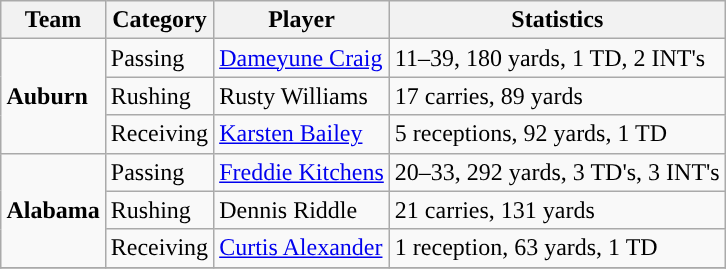<table class="wikitable" style="float: right;">
<tr>
<th>Team</th>
<th>Category</th>
<th>Player</th>
<th>Statistics</th>
</tr>
<tr>
<td rowspan=3><strong>Auburn</strong></td>
<td>Passing</td>
<td><a href='#'>Dameyune Craig</a></td>
<td>11–39, 180 yards, 1 TD, 2 INT's</td>
</tr>
<tr>
<td>Rushing</td>
<td>Rusty Williams</td>
<td>17 carries, 89 yards</td>
</tr>
<tr>
<td>Receiving</td>
<td><a href='#'>Karsten Bailey</a></td>
<td>5 receptions, 92 yards, 1 TD</td>
</tr>
<tr>
<td rowspan=3><strong>Alabama</strong></td>
<td>Passing</td>
<td><a href='#'>Freddie Kitchens</a></td>
<td>20–33, 292 yards, 3 TD's, 3 INT's</td>
</tr>
<tr>
<td>Rushing</td>
<td>Dennis Riddle</td>
<td>21 carries, 131 yards</td>
</tr>
<tr>
<td>Receiving</td>
<td><a href='#'>Curtis Alexander</a></td>
<td>1 reception, 63 yards, 1 TD</td>
</tr>
<tr>
</tr>
</table>
